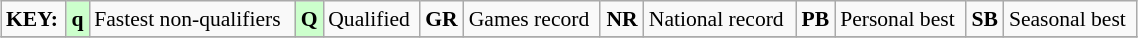<table class="wikitable" style="margin:0.5em auto; font-size:90%;position:relative;" width=60%>
<tr>
<td><strong>KEY:</strong></td>
<td bgcolor=ccffcc align=center><strong>q</strong></td>
<td>Fastest non-qualifiers</td>
<td bgcolor=ccffcc align=center><strong>Q</strong></td>
<td>Qualified</td>
<td align=center><strong>GR</strong></td>
<td>Games record</td>
<td align=center><strong>NR</strong></td>
<td>National record</td>
<td align=center><strong>PB</strong></td>
<td>Personal best</td>
<td align=center><strong>SB</strong></td>
<td>Seasonal best</td>
</tr>
<tr>
</tr>
</table>
